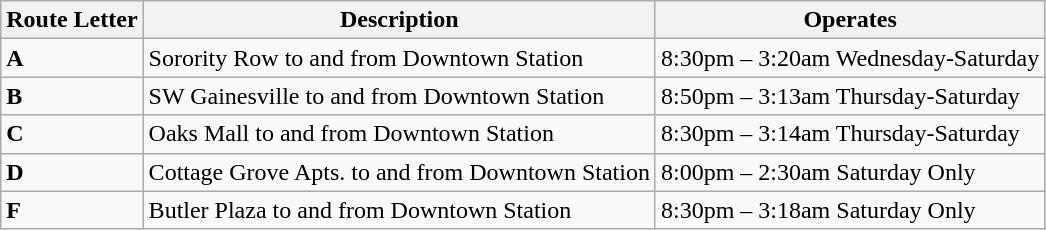<table class="wikitable">
<tr>
<th>Route Letter</th>
<th>Description</th>
<th>Operates</th>
</tr>
<tr>
<td><strong>A</strong></td>
<td>Sorority Row to and from Downtown Station</td>
<td>8:30pm – 3:20am Wednesday-Saturday</td>
</tr>
<tr>
<td><strong>B</strong></td>
<td>SW Gainesville to and from Downtown Station</td>
<td>8:50pm – 3:13am Thursday-Saturday</td>
</tr>
<tr>
<td><strong>C</strong></td>
<td>Oaks Mall to and from Downtown Station</td>
<td>8:30pm – 3:14am Thursday-Saturday</td>
</tr>
<tr>
<td><strong>D</strong></td>
<td>Cottage Grove Apts. to and from Downtown Station</td>
<td>8:00pm – 2:30am Saturday Only</td>
</tr>
<tr>
<td><strong>F</strong></td>
<td>Butler Plaza to and from Downtown Station</td>
<td>8:30pm – 3:18am Saturday Only</td>
</tr>
</table>
